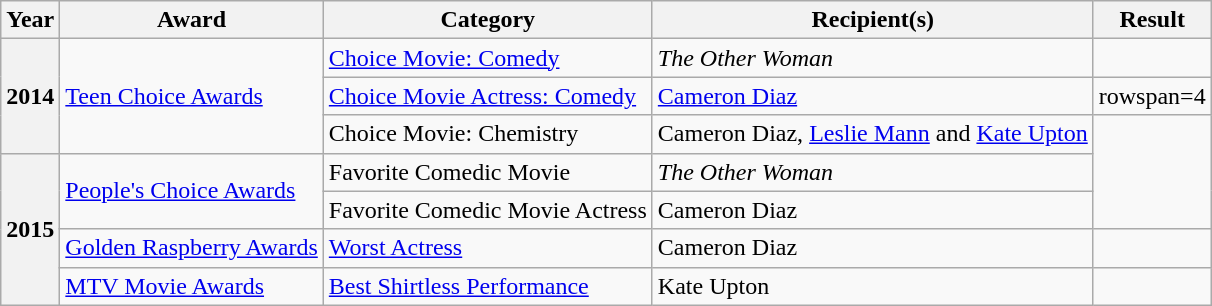<table class="wikitable plainrowheaders">
<tr>
<th scope="col">Year</th>
<th scope="col">Award</th>
<th scope="col">Category</th>
<th scope="col">Recipient(s)</th>
<th scope="col">Result</th>
</tr>
<tr>
<th scope="row" rowspan="3">2014</th>
<td rowspan="3"><a href='#'>Teen Choice Awards</a></td>
<td><a href='#'>Choice Movie: Comedy</a></td>
<td><em>The Other Woman</em></td>
<td></td>
</tr>
<tr>
<td><a href='#'>Choice Movie Actress: Comedy</a></td>
<td><a href='#'>Cameron Diaz</a></td>
<td>rowspan=4 </td>
</tr>
<tr>
<td>Choice Movie: Chemistry</td>
<td>Cameron Diaz, <a href='#'>Leslie Mann</a> and <a href='#'>Kate Upton</a></td>
</tr>
<tr>
<th scope="row" rowspan="4">2015</th>
<td rowspan="2"><a href='#'>People's Choice Awards</a></td>
<td>Favorite Comedic Movie</td>
<td><em>The Other Woman</em></td>
</tr>
<tr>
<td>Favorite Comedic Movie Actress</td>
<td>Cameron Diaz</td>
</tr>
<tr>
<td><a href='#'>Golden Raspberry Awards</a></td>
<td><a href='#'>Worst Actress</a></td>
<td>Cameron Diaz </td>
<td></td>
</tr>
<tr>
<td><a href='#'>MTV Movie Awards</a></td>
<td><a href='#'>Best Shirtless Performance</a></td>
<td>Kate Upton</td>
<td></td>
</tr>
</table>
